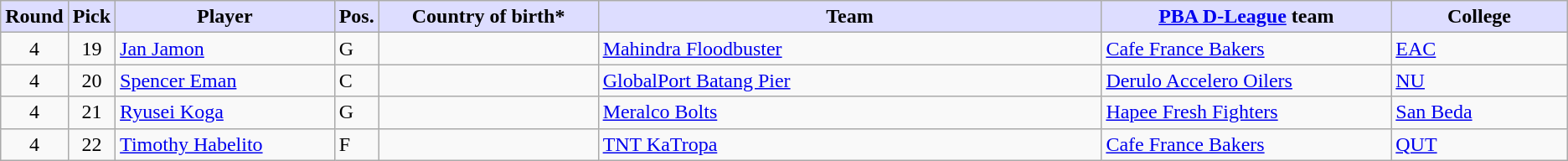<table class="wikitable sortable sortable">
<tr>
<th style="background:#ddf; width:1%;">Round</th>
<th style="background:#ddf; width:1%;">Pick</th>
<th style="background:#ddf; width:15%;">Player</th>
<th style="background:#ddf; width:1%;">Pos.</th>
<th style="background:#ddf; width:15%;">Country of birth*</th>
<th style="background:#ddf; width:35%;">Team</th>
<th style="background:#ddf; width:20%;"><a href='#'>PBA D-League</a> team</th>
<th style="background:#ddf; width:20%;">College</th>
</tr>
<tr>
<td align=center>4</td>
<td align=center>19</td>
<td><a href='#'>Jan Jamon</a></td>
<td>G</td>
<td></td>
<td><a href='#'>Mahindra Floodbuster</a></td>
<td><a href='#'>Cafe France Bakers</a></td>
<td><a href='#'>EAC</a></td>
</tr>
<tr>
<td align=center>4</td>
<td align=center>20</td>
<td><a href='#'>Spencer Eman</a></td>
<td>C</td>
<td></td>
<td><a href='#'>GlobalPort Batang Pier</a></td>
<td><a href='#'>Derulo Accelero Oilers</a></td>
<td><a href='#'>NU</a></td>
</tr>
<tr>
<td align=center>4</td>
<td align=center>21</td>
<td><a href='#'>Ryusei Koga</a></td>
<td>G</td>
<td></td>
<td><a href='#'>Meralco Bolts</a></td>
<td><a href='#'>Hapee Fresh Fighters</a></td>
<td><a href='#'>San Beda</a></td>
</tr>
<tr>
<td align=center>4</td>
<td align=center>22</td>
<td><a href='#'>Timothy Habelito</a></td>
<td>F</td>
<td></td>
<td><a href='#'>TNT KaTropa</a></td>
<td><a href='#'>Cafe France Bakers</a></td>
<td><a href='#'>QUT</a></td>
</tr>
</table>
